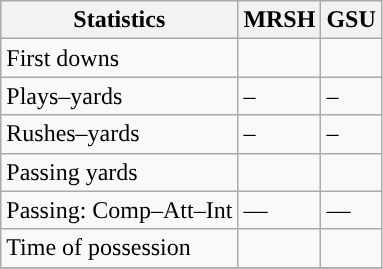<table class="wikitable" style="float: left;">
<tr>
<th>Statistics</th>
<th>MRSH</th>
<th>GSU</th>
</tr>
<tr>
<td>First downs</td>
<td></td>
<td></td>
</tr>
<tr>
<td>Plays–yards</td>
<td>–</td>
<td>–</td>
</tr>
<tr>
<td>Rushes–yards</td>
<td>–</td>
<td>–</td>
</tr>
<tr>
<td>Passing yards</td>
<td></td>
<td></td>
</tr>
<tr>
<td>Passing: Comp–Att–Int</td>
<td>––</td>
<td>––</td>
</tr>
<tr>
<td>Time of possession</td>
<td></td>
<td></td>
</tr>
<tr>
</tr>
</table>
